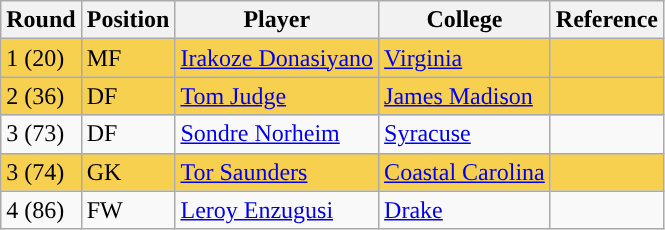<table class="wikitable">
<tr>
<th>Round</th>
<th>Position</th>
<th>Player</th>
<th>College</th>
<th>Reference</th>
</tr>
<tr | style="background:#f6d04e">
<td>1 (20)</td>
<td>MF</td>
<td> <a href='#'>Irakoze Donasiyano</a></td>
<td><a href='#'>Virginia</a></td>
<td></td>
</tr>
<tr | style="background:#f6d04e">
<td>2 (36)</td>
<td>DF</td>
<td> <a href='#'>Tom Judge</a></td>
<td><a href='#'>James Madison</a></td>
<td></td>
</tr>
<tr>
<td>3 (73)</td>
<td>DF</td>
<td> <a href='#'>Sondre Norheim</a></td>
<td><a href='#'>Syracuse</a></td>
<td></td>
</tr>
<tr | style="background:#f6d04e">
<td>3 (74)</td>
<td>GK</td>
<td> <a href='#'>Tor Saunders</a></td>
<td><a href='#'>Coastal Carolina</a></td>
<td></td>
</tr>
<tr>
<td>4 (86)</td>
<td>FW</td>
<td> <a href='#'>Leroy Enzugusi</a></td>
<td><a href='#'>Drake</a></td>
<td></td>
</tr>
</table>
